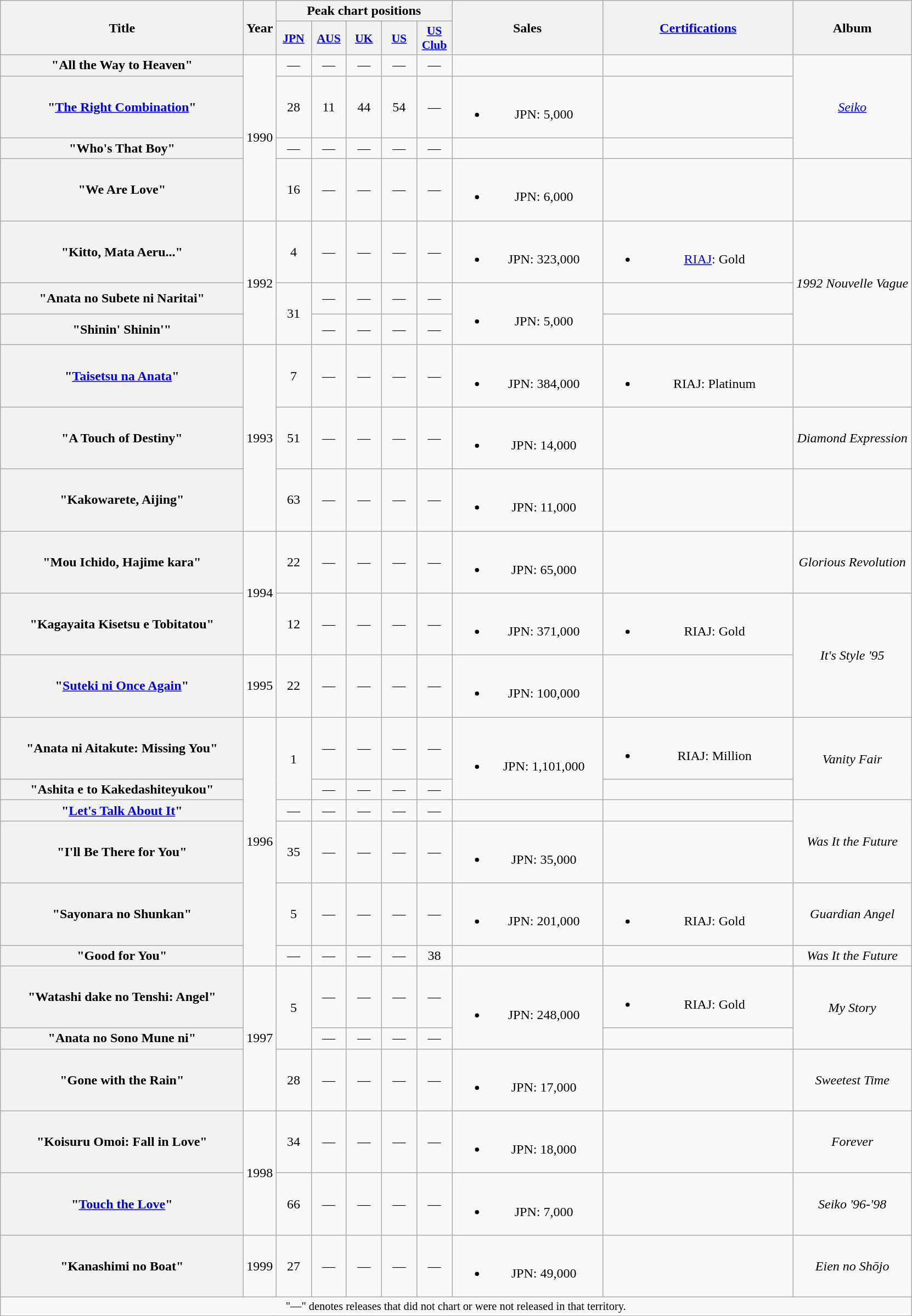<table class="wikitable plainrowheaders" style="text-align:center">
<tr>
<th scope="col" rowspan="2" style="width:18em;">Title</th>
<th scope="col" rowspan="2">Year</th>
<th scope="col" colspan="5">Peak chart positions</th>
<th scope="col" rowspan="2" style="width:11em;">Sales</th>
<th scope="col" rowspan="2" style="width:14em;"><a href='#'>Certifications</a></th>
<th scope="col" rowspan="2">Album</th>
</tr>
<tr>
<th scope="col" style="width:2.5em; font-size:90%;"><a href='#'>JPN</a></th>
<th scope="col" style="width:2.5em; font-size:90%;"><a href='#'>AUS</a></th>
<th scope="col" style="width:2.5em; font-size:90%;"><a href='#'>UK</a></th>
<th scope="col" style="width:2.5em; font-size:90%;"><a href='#'>US</a></th>
<th scope="col" style="width:2.5em; font-size:90%;"><a href='#'>US<br>Club</a></th>
</tr>
<tr>
<th scope="row">"All the Way to Heaven"<br></th>
<td rowspan="4">1990</td>
<td>—</td>
<td>—</td>
<td>—</td>
<td>—</td>
<td>—</td>
<td></td>
<td></td>
<td rowspan="3"><em><a href='#'>Seiko</a></em></td>
</tr>
<tr>
<th scope="row">"<a href='#'>The Right Combination</a>"<br> </th>
<td>28</td>
<td>11</td>
<td>44</td>
<td>54</td>
<td>—</td>
<td><br><ul><li>JPN: 5,000</li></ul></td>
<td></td>
</tr>
<tr>
<th scope="row">"Who's That Boy"<br></th>
<td>—</td>
<td>—</td>
<td>—</td>
<td>—</td>
<td>—</td>
<td></td>
<td></td>
</tr>
<tr>
<th scope="row">"We Are Love"</th>
<td>16</td>
<td>—</td>
<td>—</td>
<td>—</td>
<td>—</td>
<td><br><ul><li>JPN: 6,000</li></ul></td>
<td></td>
<td></td>
</tr>
<tr>
<th scope="row">"Kitto, Mata Aeru..."</th>
<td rowspan="3">1992</td>
<td>4</td>
<td>—</td>
<td>—</td>
<td>—</td>
<td>—</td>
<td><br><ul><li>JPN: 323,000</li></ul></td>
<td><br><ul><li><a href='#'>RIAJ</a>: Gold</li></ul></td>
<td rowspan="3"><em>1992 Nouvelle Vague</em></td>
</tr>
<tr>
<th scope="row">"Anata no Subete ni Naritai"</th>
<td rowspan="2">31</td>
<td>—</td>
<td>—</td>
<td>—</td>
<td>—</td>
<td rowspan="2"><br><ul><li>JPN: 5,000</li></ul></td>
<td></td>
</tr>
<tr>
<th scope="row">"Shinin' Shinin'"</th>
<td>—</td>
<td>—</td>
<td>—</td>
<td>—</td>
</tr>
<tr>
<th scope="row">"<a href='#'>Taisetsu na Anata</a>"</th>
<td rowspan="3">1993</td>
<td>7</td>
<td>—</td>
<td>—</td>
<td>—</td>
<td>—</td>
<td><br><ul><li>JPN: 384,000</li></ul></td>
<td><br><ul><li>RIAJ: Platinum</li></ul></td>
<td></td>
</tr>
<tr>
<th scope="row">"A Touch of Destiny"</th>
<td>51</td>
<td>—</td>
<td>—</td>
<td>—</td>
<td>—</td>
<td><br><ul><li>JPN: 14,000</li></ul></td>
<td></td>
<td><em>Diamond Expression</em></td>
</tr>
<tr>
<th scope="row">"Kakowarete, Aijing"</th>
<td>63</td>
<td>—</td>
<td>—</td>
<td>—</td>
<td>—</td>
<td><br><ul><li>JPN: 11,000</li></ul></td>
<td></td>
<td></td>
</tr>
<tr>
<th scope="row">"Mou Ichido, Hajime kara"</th>
<td rowspan="2">1994</td>
<td>22</td>
<td>—</td>
<td>—</td>
<td>—</td>
<td>—</td>
<td><br><ul><li>JPN: 65,000</li></ul></td>
<td></td>
<td><em>Glorious Revolution</em></td>
</tr>
<tr>
<th scope="row">"Kagayaita Kisetsu e Tobitatou"</th>
<td>12</td>
<td>—</td>
<td>—</td>
<td>—</td>
<td>—</td>
<td><br><ul><li>JPN: 371,000</li></ul></td>
<td><br><ul><li>RIAJ: Gold</li></ul></td>
<td rowspan="2"><em>It's Style '95</em></td>
</tr>
<tr>
<th scope="row">"<a href='#'>Suteki ni Once Again</a>"</th>
<td>1995</td>
<td>22</td>
<td>—</td>
<td>—</td>
<td>—</td>
<td>—</td>
<td><br><ul><li>JPN: 100,000</li></ul></td>
<td></td>
</tr>
<tr>
<th scope="row">"Anata ni Aitakute: Missing You"</th>
<td rowspan="6">1996</td>
<td rowspan="2">1</td>
<td>—</td>
<td>—</td>
<td>—</td>
<td>—</td>
<td rowspan="2"><br><ul><li>JPN: 1,101,000</li></ul></td>
<td><br><ul><li>RIAJ: Million</li></ul></td>
<td rowspan="2"><em>Vanity Fair</em></td>
</tr>
<tr>
<th scope="row">"Ashita e to Kakedashiteyukou"</th>
<td>—</td>
<td>—</td>
<td>—</td>
<td>—</td>
</tr>
<tr>
<th scope="row">"<a href='#'>Let's Talk About It</a>"<br></th>
<td>—</td>
<td>—</td>
<td>—</td>
<td>—</td>
<td>—</td>
<td></td>
<td></td>
<td rowspan="2"><em>Was It the Future</em></td>
</tr>
<tr>
<th scope="row">"I'll Be There for You"<br> </th>
<td>35</td>
<td>—</td>
<td>—</td>
<td>—</td>
<td>—</td>
<td><br><ul><li>JPN: 35,000</li></ul></td>
<td></td>
</tr>
<tr>
<th scope="row">"Sayonara no Shunkan"</th>
<td>5</td>
<td>—</td>
<td>—</td>
<td>—</td>
<td>—</td>
<td><br><ul><li>JPN: 201,000</li></ul></td>
<td><br><ul><li>RIAJ: Gold</li></ul></td>
<td><em>Guardian Angel</em></td>
</tr>
<tr>
<th scope="row">"Good for You"</th>
<td>—</td>
<td>—</td>
<td>—</td>
<td>—</td>
<td>38</td>
<td></td>
<td></td>
<td><em>Was It the Future</em></td>
</tr>
<tr>
<th scope="row">"Watashi dake no Tenshi: Angel"</th>
<td rowspan="3">1997</td>
<td rowspan="2">5</td>
<td>—</td>
<td>—</td>
<td>—</td>
<td>—</td>
<td rowspan="2"><br><ul><li>JPN: 248,000</li></ul></td>
<td><br><ul><li>RIAJ: Gold</li></ul></td>
<td rowspan="2"><em>My Story</em></td>
</tr>
<tr>
<th scope="row">"Anata no Sono Mune ni"</th>
<td>—</td>
<td>—</td>
<td>—</td>
<td>—</td>
<td></td>
</tr>
<tr>
<th scope="row">"Gone with the Rain"</th>
<td>28</td>
<td>—</td>
<td>—</td>
<td>—</td>
<td>—</td>
<td><br><ul><li>JPN: 17,000</li></ul></td>
<td></td>
<td><em>Sweetest Time</em></td>
</tr>
<tr>
<th scope="row">"Koisuru Omoi: Fall in Love"</th>
<td rowspan="2">1998</td>
<td>34</td>
<td>—</td>
<td>—</td>
<td>—</td>
<td>—</td>
<td><br><ul><li>JPN: 18,000</li></ul></td>
<td></td>
<td><em>Forever</em></td>
</tr>
<tr>
<th scope="row">"<a href='#'>Touch the Love</a>"</th>
<td>66</td>
<td>—</td>
<td>—</td>
<td>—</td>
<td>—</td>
<td><br><ul><li>JPN: 7,000</li></ul></td>
<td></td>
<td><em>Seiko '96-'98</em></td>
</tr>
<tr>
<th scope="row">"Kanashimi no Boat"</th>
<td>1999</td>
<td>27</td>
<td>—</td>
<td>—</td>
<td>—</td>
<td>—</td>
<td><br><ul><li>JPN: 49,000</li></ul></td>
<td></td>
<td><em>Eien no Shōjo</em></td>
</tr>
<tr>
<td align="center" colspan="10" style="font-size:85%">"—" denotes releases that did not chart or were not released in that territory.</td>
</tr>
</table>
